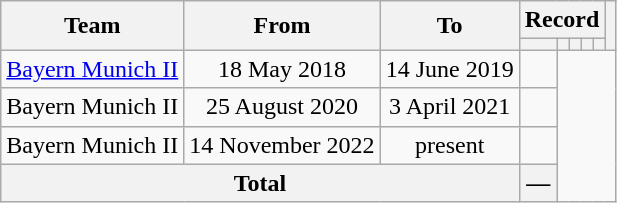<table class="wikitable" style="text-align: center">
<tr>
<th rowspan="2">Team</th>
<th rowspan="2">From</th>
<th rowspan="2">To</th>
<th colspan="5">Record</th>
<th rowspan="2"></th>
</tr>
<tr>
<th></th>
<th></th>
<th></th>
<th></th>
<th></th>
</tr>
<tr>
<td><a href='#'>Bayern Munich II</a></td>
<td>18 May 2018</td>
<td>14 June 2019<br></td>
<td></td>
</tr>
<tr>
<td>Bayern Munich II</td>
<td>25 August 2020</td>
<td>3 April 2021<br></td>
<td></td>
</tr>
<tr>
<td>Bayern Munich II</td>
<td>14 November 2022</td>
<td>present<br></td>
<td></td>
</tr>
<tr>
<th colspan="3">Total<br></th>
<th>—</th>
</tr>
</table>
